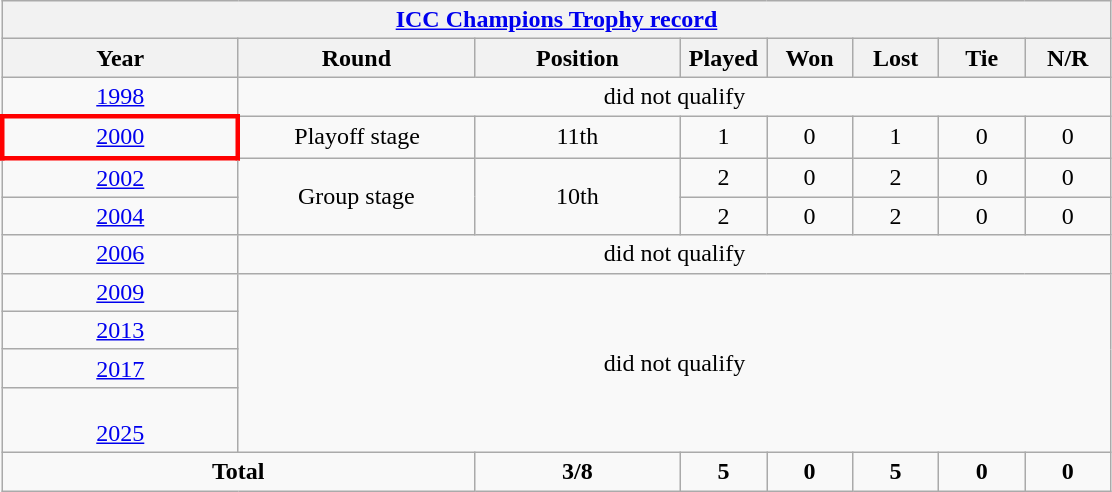<table class="wikitable" style="text-align: center; width=800px;">
<tr>
<th colspan=9><a href='#'>ICC Champions Trophy record</a></th>
</tr>
<tr>
<th width=150>Year</th>
<th width=150>Round</th>
<th width=130>Position</th>
<th width=50>Played</th>
<th width=50>Won</th>
<th width=50>Lost</th>
<th width=50>Tie</th>
<th width=50>N/R</th>
</tr>
<tr>
<td> <a href='#'>1998</a></td>
<td colspan=7>did not qualify</td>
</tr>
<tr>
<td style="border: 3px solid red"> <a href='#'>2000</a></td>
<td>Playoff stage</td>
<td>11th</td>
<td>1</td>
<td>0</td>
<td>1</td>
<td>0</td>
<td>0</td>
</tr>
<tr>
<td> <a href='#'>2002</a></td>
<td rowspan=2>Group stage</td>
<td rowspan=2>10th</td>
<td>2</td>
<td>0</td>
<td>2</td>
<td>0</td>
<td>0</td>
</tr>
<tr>
<td> <a href='#'>2004</a></td>
<td>2</td>
<td>0</td>
<td>2</td>
<td>0</td>
<td>0</td>
</tr>
<tr>
<td> <a href='#'>2006</a></td>
<td colspan=7>did not qualify</td>
</tr>
<tr>
<td> <a href='#'>2009</a></td>
<td rowspan=4 colspan =7>did not qualify</td>
</tr>
<tr>
<td>  <a href='#'>2013</a></td>
</tr>
<tr>
<td>  <a href='#'>2017</a></td>
</tr>
<tr>
<td><br> <a href='#'>2025</a></td>
</tr>
<tr>
<td colspan = 2><strong>Total</strong></td>
<td><strong>3/8</strong></td>
<td><strong>5</strong></td>
<td><strong>0</strong></td>
<td><strong>5</strong></td>
<td><strong>0</strong></td>
<td><strong>0</strong></td>
</tr>
</table>
